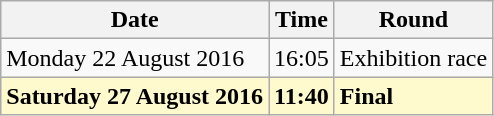<table class="wikitable">
<tr>
<th>Date</th>
<th>Time</th>
<th>Round</th>
</tr>
<tr>
<td>Monday 22 August 2016</td>
<td>16:05</td>
<td>Exhibition race</td>
</tr>
<tr>
<td style=background:lemonchiffon><strong>Saturday 27 August 2016</strong></td>
<td style=background:lemonchiffon><strong>11:40</strong></td>
<td style=background:lemonchiffon><strong>Final</strong></td>
</tr>
</table>
